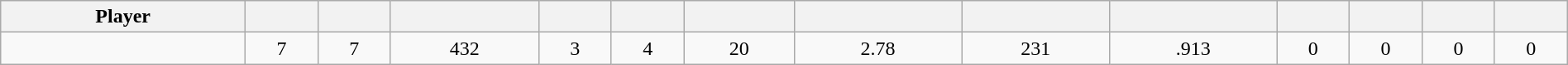<table class="wikitable sortable" style="width:100%; text-align:center;">
<tr>
<th>Player</th>
<th></th>
<th></th>
<th></th>
<th></th>
<th></th>
<th></th>
<th></th>
<th></th>
<th></th>
<th></th>
<th></th>
<th></th>
<th></th>
</tr>
<tr>
<td></td>
<td>7</td>
<td>7</td>
<td>432</td>
<td>3</td>
<td>4</td>
<td>20</td>
<td>2.78</td>
<td>231</td>
<td>.913</td>
<td>0</td>
<td>0</td>
<td>0</td>
<td>0</td>
</tr>
</table>
